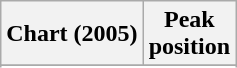<table class="wikitable sortable plainrowheaders" style="text-align:center">
<tr>
<th scope="col">Chart (2005)</th>
<th scope="col">Peak<br> position</th>
</tr>
<tr>
</tr>
<tr>
</tr>
</table>
